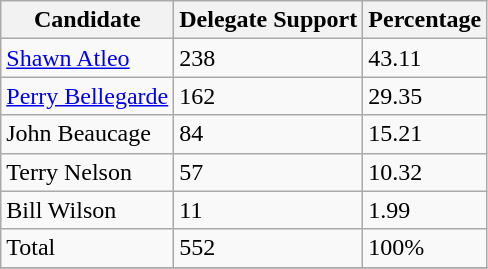<table class="wikitable">
<tr>
<th>Candidate</th>
<th>Delegate Support</th>
<th>Percentage</th>
</tr>
<tr>
<td><a href='#'>Shawn Atleo</a></td>
<td>238</td>
<td>43.11</td>
</tr>
<tr>
<td><a href='#'>Perry Bellegarde</a></td>
<td>162</td>
<td>29.35</td>
</tr>
<tr>
<td>John Beaucage</td>
<td>84</td>
<td>15.21</td>
</tr>
<tr>
<td>Terry Nelson</td>
<td>57</td>
<td>10.32</td>
</tr>
<tr>
<td>Bill Wilson</td>
<td>11</td>
<td>1.99</td>
</tr>
<tr>
<td>Total</td>
<td>552</td>
<td>100%</td>
</tr>
<tr>
</tr>
</table>
